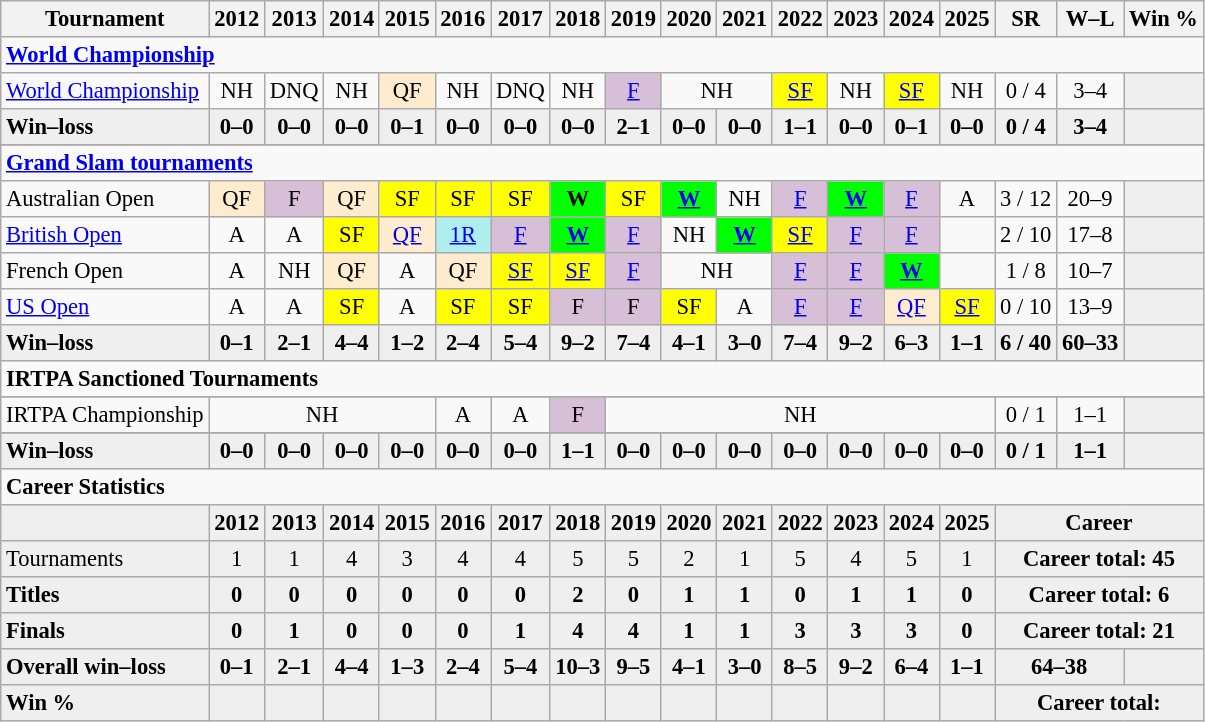<table class="wikitable nowrap" style=text-align:center;font-size:94%>
<tr>
<th>Tournament</th>
<th>2012</th>
<th>2013</th>
<th>2014</th>
<th>2015</th>
<th>2016</th>
<th>2017</th>
<th>2018</th>
<th>2019</th>
<th>2020</th>
<th>2021</th>
<th>2022</th>
<th>2023</th>
<th>2024</th>
<th>2025</th>
<th>SR</th>
<th>W–L</th>
<th>Win %</th>
</tr>
<tr>
<td colspan="18" style="text-align:left"><strong><a href='#'>World Championship</a></strong></td>
</tr>
<tr>
<td align=left><a href='#'>World Championship</a></td>
<td>NH</td>
<td>DNQ</td>
<td>NH</td>
<td bgcolor=ffebcd>QF</td>
<td>NH</td>
<td>DNQ</td>
<td>NH</td>
<td style="background:thistle;"><a href='#'>F</a></td>
<td colspan=2>NH</td>
<td style="background:yellow;"><a href='#'>SF</a></td>
<td>NH</td>
<td style="background:yellow;"><a href='#'>SF</a></td>
<td>NH</td>
<td>0 / 4</td>
<td>3–4</td>
<td bgcolor=efefef></td>
</tr>
<tr style=font-weight:bold;background:#efefef>
<td style=text-align:left>Win–loss</td>
<td>0–0</td>
<td>0–0</td>
<td>0–0</td>
<td>0–1</td>
<td>0–0</td>
<td>0–0</td>
<td>0–0</td>
<td>2–1</td>
<td>0–0</td>
<td>0–0</td>
<td>1–1</td>
<td>0–0</td>
<td>0–1</td>
<td>0–0</td>
<td>0 / 4</td>
<td>3–4</td>
<td bgcolor=efefef></td>
</tr>
<tr style=font-weight:bold;background:#efefef>
</tr>
<tr>
<td colspan="18" style="text-align:left"><strong><a href='#'>Grand Slam tournaments</a></strong></td>
</tr>
<tr>
<td align=left>Australian Open</td>
<td bgcolor=ffebcd>QF</td>
<td style="background:thistle;">F</td>
<td bgcolor=ffebcd>QF</td>
<td style="background:yellow;">SF</td>
<td style="background:yellow;">SF</td>
<td style="background:yellow;">SF</td>
<td bgcolor=lime><strong>W</strong></td>
<td style="background:yellow;">SF</td>
<td bgcolor=lime><a href='#'><strong>W</strong></a></td>
<td>NH</td>
<td style="background:thistle;"><a href='#'>F</a></td>
<td bgcolor=lime><a href='#'><strong>W</strong></a></td>
<td style="background:thistle;"><a href='#'>F</a></td>
<td>A</td>
<td>3 / 12</td>
<td>20–9</td>
<td bgcolor=efefef></td>
</tr>
<tr>
<td align=left><a href='#'>British Open</a></td>
<td>A</td>
<td>A</td>
<td style="background:yellow;">SF</td>
<td bgcolor=ffebcd><a href='#'>QF</a></td>
<td bgcolor=afeeee><a href='#'>1R</a></td>
<td style="background:thistle;"><a href='#'>F</a></td>
<td bgcolor=lime><a href='#'><strong>W</strong></a></td>
<td style="background:thistle;"><a href='#'>F</a></td>
<td>NH</td>
<td bgcolor=lime><a href='#'><strong>W</strong></a></td>
<td style="background:yellow;"><a href='#'>SF</a></td>
<td style="background:thistle;"><a href='#'>F</a></td>
<td style="background:thistle;"><a href='#'>F</a></td>
<td></td>
<td>2 / 10</td>
<td>17–8</td>
<td bgcolor=efefef></td>
</tr>
<tr>
<td align=left>French Open</td>
<td>A</td>
<td>NH</td>
<td bgcolor=ffebcd>QF</td>
<td>A</td>
<td bgcolor=ffebcd>QF</td>
<td style="background:yellow;"><a href='#'>SF</a></td>
<td style="background:yellow;"><a href='#'>SF</a></td>
<td style="background:thistle;"><a href='#'>F</a></td>
<td colspan=2>NH</td>
<td style="background:thistle;"><a href='#'>F</a></td>
<td style="background:thistle;"><a href='#'>F</a></td>
<td bgcolor=lime><a href='#'><strong>W</strong></a></td>
<td></td>
<td>1 / 8</td>
<td>10–7</td>
<td bgcolor=efefef></td>
</tr>
<tr>
<td align=left><a href='#'>US Open</a></td>
<td>A</td>
<td>A</td>
<td style="background:yellow;">SF</td>
<td>A</td>
<td style="background:yellow;">SF</td>
<td style="background:yellow;">SF</td>
<td style="background:thistle;">F</td>
<td style="background:thistle;">F</td>
<td style="background:yellow;">SF</td>
<td>A</td>
<td style="background:thistle;"><a href='#'>F</a></td>
<td style="background:thistle;"><a href='#'>F</a></td>
<td bgcolor=ffebcd><a href='#'>QF</a></td>
<td style="background:yellow;"><a href='#'>SF</a></td>
<td>0 / 10</td>
<td>13–9</td>
<td bgcolor=efefef></td>
</tr>
<tr style=font-weight:bold;background:#efefef>
<td style=text-align:left>Win–loss</td>
<td>0–1</td>
<td>2–1</td>
<td>4–4</td>
<td>1–2</td>
<td>2–4</td>
<td>5–4</td>
<td>9–2</td>
<td>7–4</td>
<td>4–1</td>
<td>3–0</td>
<td>7–4</td>
<td>9–2</td>
<td>6–3</td>
<td>1–1</td>
<td>6 / 40</td>
<td>60–33</td>
<td bgcolor=efefef></td>
</tr>
<tr>
<td colspan="18" style="text-align:left"><strong>IRTPA Sanctioned Tournaments</strong></td>
</tr>
<tr>
</tr>
<tr>
</tr>
<tr>
<td align=left>IRTPA Championship</td>
<td colspan=4>NH</td>
<td>A</td>
<td>A</td>
<td style="background:thistle;">F</td>
<td colspan=7>NH</td>
<td>0 / 1</td>
<td>1–1</td>
<td bgcolor=efefef></td>
</tr>
<tr>
</tr>
<tr style=font-weight:bold;background:#efefef>
<td style=text-align:left>Win–loss</td>
<td>0–0</td>
<td>0–0</td>
<td>0–0</td>
<td>0–0</td>
<td>0–0</td>
<td>0–0</td>
<td>1–1</td>
<td>0–0</td>
<td>0–0</td>
<td>0–0</td>
<td>0–0</td>
<td>0–0</td>
<td>0–0</td>
<td>0–0</td>
<td>0 / 1</td>
<td>1–1</td>
<td bgcolor=efefef></td>
</tr>
<tr>
<td colspan="18" style="text-align:left"><strong>Career Statistics</strong></td>
</tr>
<tr style="font-weight:bold;background:#EFEFEF;">
<td></td>
<td>2012</td>
<td>2013</td>
<td>2014</td>
<td>2015</td>
<td>2016</td>
<td>2017</td>
<td>2018</td>
<td>2019</td>
<td>2020</td>
<td>2021</td>
<td>2022</td>
<td>2023</td>
<td>2024</td>
<td>2025</td>
<td colspan=3>Career</td>
</tr>
<tr style="background:#EFEFEF">
<td align=left>Tournaments</td>
<td>1</td>
<td>1</td>
<td>4</td>
<td>3</td>
<td>4</td>
<td>4</td>
<td>5</td>
<td>5</td>
<td>2</td>
<td>1</td>
<td>5</td>
<td>4</td>
<td>5</td>
<td>1</td>
<td colspan="3"><strong>Career total: 45</strong></td>
</tr>
<tr style=font-weight:bold;background:#efefef>
<td style=text-align:left>Titles</td>
<td>0</td>
<td>0</td>
<td>0</td>
<td>0</td>
<td>0</td>
<td>0</td>
<td>2</td>
<td>0</td>
<td>1</td>
<td>1</td>
<td>0</td>
<td>1</td>
<td>1</td>
<td>0</td>
<td colspan="3"><strong>Career total: 6</strong></td>
</tr>
<tr style=font-weight:bold;background:#efefef>
<td style=text-align:left>Finals</td>
<td>0</td>
<td>1</td>
<td>0</td>
<td>0</td>
<td>0</td>
<td>1</td>
<td>4</td>
<td>4</td>
<td>1</td>
<td>1</td>
<td>3</td>
<td>3</td>
<td>3</td>
<td>0</td>
<td colspan="3"><strong>Career total: 21</strong></td>
</tr>
<tr style=font-weight:bold;background:#efefef>
<td style=text-align:left>Overall win–loss</td>
<td>0–1</td>
<td>2–1</td>
<td>4–4</td>
<td>1–3</td>
<td>2–4</td>
<td>5–4</td>
<td>10–3</td>
<td>9–5</td>
<td>4–1</td>
<td>3–0</td>
<td>8–5</td>
<td>9–2</td>
<td>6–4</td>
<td>1–1</td>
<td colspan="2">64–38</td>
<td></td>
</tr>
<tr style=font-weight:bold;background:#efefef>
<td align=left>Win %</td>
<td></td>
<td></td>
<td></td>
<td></td>
<td></td>
<td></td>
<td></td>
<td></td>
<td></td>
<td></td>
<td></td>
<td></td>
<td></td>
<td></td>
<td colspan="3"><strong>Career total: </strong></td>
</tr>
</table>
